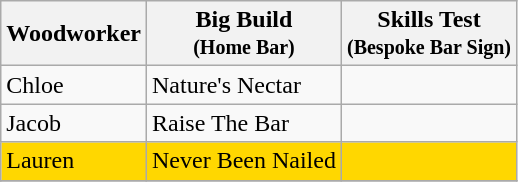<table class="wikitable" style="text-align:center;">
<tr>
<th>Woodworker</th>
<th>Big Build<br><small>(Home Bar)</small></th>
<th>Skills Test<br><small>(Bespoke Bar Sign)</small></th>
</tr>
<tr>
<td align="left">Chloe</td>
<td align="left">Nature's Nectar</td>
<td></td>
</tr>
<tr>
<td align="left">Jacob</td>
<td align="left">Raise The Bar</td>
<td></td>
</tr>
<tr style="background:Gold;">
<td align="left">Lauren</td>
<td align="left">Never Been Nailed</td>
<td></td>
</tr>
<tr>
</tr>
</table>
